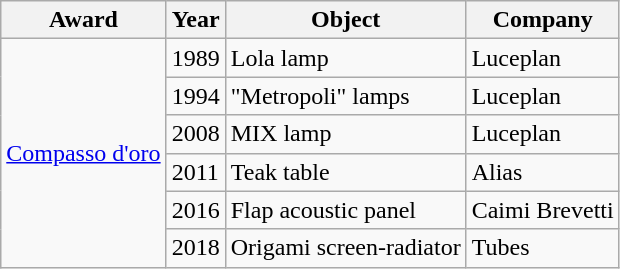<table class="wikitable">
<tr>
<th>Award</th>
<th>Year</th>
<th>Object</th>
<th>Company</th>
</tr>
<tr>
<td rowspan="6"><a href='#'>Compasso d'oro</a></td>
<td>1989</td>
<td>Lola lamp</td>
<td>Luceplan</td>
</tr>
<tr>
<td>1994</td>
<td>"Metropoli" lamps</td>
<td>Luceplan</td>
</tr>
<tr>
<td>2008</td>
<td>MIX lamp</td>
<td>Luceplan</td>
</tr>
<tr>
<td>2011</td>
<td>Teak table</td>
<td>Alias</td>
</tr>
<tr>
<td>2016</td>
<td>Flap acoustic panel</td>
<td>Caimi Brevetti</td>
</tr>
<tr>
<td>2018</td>
<td>Origami screen-radiator</td>
<td>Tubes</td>
</tr>
</table>
